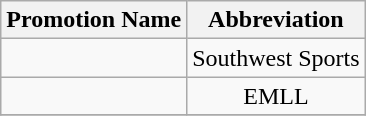<table class="wikitable">
<tr>
<th>Promotion Name</th>
<th>Abbreviation</th>
</tr>
<tr>
<td></td>
<td align=center>Southwest Sports</td>
</tr>
<tr>
<td></td>
<td align=center>EMLL</td>
</tr>
<tr>
</tr>
</table>
